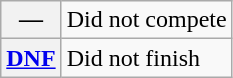<table class="wikitable">
<tr>
<th scope="row">—</th>
<td>Did not compete</td>
</tr>
<tr>
<th scope="row"><a href='#'>DNF</a></th>
<td>Did not finish</td>
</tr>
</table>
